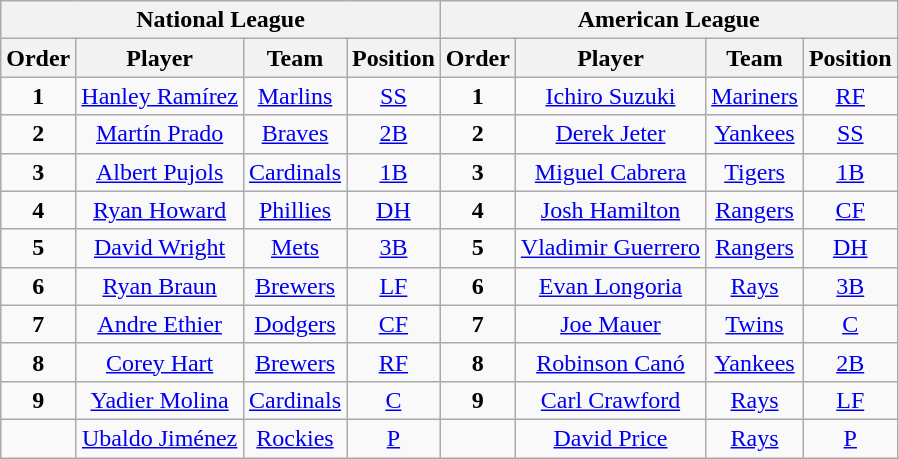<table class="wikitable" style="text-align:center;">
<tr>
<th colspan="4">National League</th>
<th colspan="4">American League</th>
</tr>
<tr>
<th>Order</th>
<th>Player</th>
<th>Team</th>
<th>Position</th>
<th>Order</th>
<th>Player</th>
<th>Team</th>
<th>Position</th>
</tr>
<tr>
<td><strong>1</strong></td>
<td><a href='#'>Hanley Ramírez</a></td>
<td><a href='#'>Marlins</a></td>
<td><a href='#'>SS</a></td>
<td><strong>1</strong></td>
<td><a href='#'>Ichiro Suzuki</a></td>
<td><a href='#'>Mariners</a></td>
<td><a href='#'>RF</a></td>
</tr>
<tr>
<td><strong>2</strong></td>
<td><a href='#'>Martín Prado</a></td>
<td><a href='#'>Braves</a></td>
<td><a href='#'>2B</a></td>
<td><strong>2</strong></td>
<td><a href='#'>Derek Jeter</a></td>
<td><a href='#'>Yankees</a></td>
<td><a href='#'>SS</a></td>
</tr>
<tr>
<td><strong>3</strong></td>
<td><a href='#'>Albert Pujols</a></td>
<td><a href='#'>Cardinals</a></td>
<td><a href='#'>1B</a></td>
<td><strong>3</strong></td>
<td><a href='#'>Miguel Cabrera</a></td>
<td><a href='#'>Tigers</a></td>
<td><a href='#'>1B</a></td>
</tr>
<tr>
<td><strong>4</strong></td>
<td><a href='#'>Ryan Howard</a></td>
<td><a href='#'>Phillies</a></td>
<td><a href='#'>DH</a></td>
<td><strong>4</strong></td>
<td><a href='#'>Josh Hamilton</a></td>
<td><a href='#'>Rangers</a></td>
<td><a href='#'>CF</a></td>
</tr>
<tr>
<td><strong>5</strong></td>
<td><a href='#'>David Wright</a></td>
<td><a href='#'>Mets</a></td>
<td><a href='#'>3B</a></td>
<td><strong>5</strong></td>
<td><a href='#'>Vladimir Guerrero</a></td>
<td><a href='#'>Rangers</a></td>
<td><a href='#'>DH</a></td>
</tr>
<tr>
<td><strong>6</strong></td>
<td><a href='#'>Ryan Braun</a></td>
<td><a href='#'>Brewers</a></td>
<td><a href='#'>LF</a></td>
<td><strong>6</strong></td>
<td><a href='#'>Evan Longoria</a></td>
<td><a href='#'>Rays</a></td>
<td><a href='#'>3B</a></td>
</tr>
<tr>
<td><strong>7</strong></td>
<td><a href='#'>Andre Ethier</a></td>
<td><a href='#'>Dodgers</a></td>
<td><a href='#'>CF</a></td>
<td><strong>7</strong></td>
<td><a href='#'>Joe Mauer</a></td>
<td><a href='#'>Twins</a></td>
<td><a href='#'>C</a></td>
</tr>
<tr>
<td><strong>8</strong></td>
<td><a href='#'>Corey Hart</a></td>
<td><a href='#'>Brewers</a></td>
<td><a href='#'>RF</a></td>
<td><strong>8</strong></td>
<td><a href='#'>Robinson Canó</a></td>
<td><a href='#'>Yankees</a></td>
<td><a href='#'>2B</a></td>
</tr>
<tr>
<td><strong>9</strong></td>
<td><a href='#'>Yadier Molina</a></td>
<td><a href='#'>Cardinals</a></td>
<td><a href='#'>C</a></td>
<td><strong>9</strong></td>
<td><a href='#'>Carl Crawford</a></td>
<td><a href='#'>Rays</a></td>
<td><a href='#'>LF</a></td>
</tr>
<tr>
<td></td>
<td><a href='#'>Ubaldo Jiménez</a></td>
<td><a href='#'>Rockies</a></td>
<td><a href='#'>P</a></td>
<td></td>
<td><a href='#'>David Price</a></td>
<td><a href='#'>Rays</a></td>
<td><a href='#'>P</a></td>
</tr>
</table>
